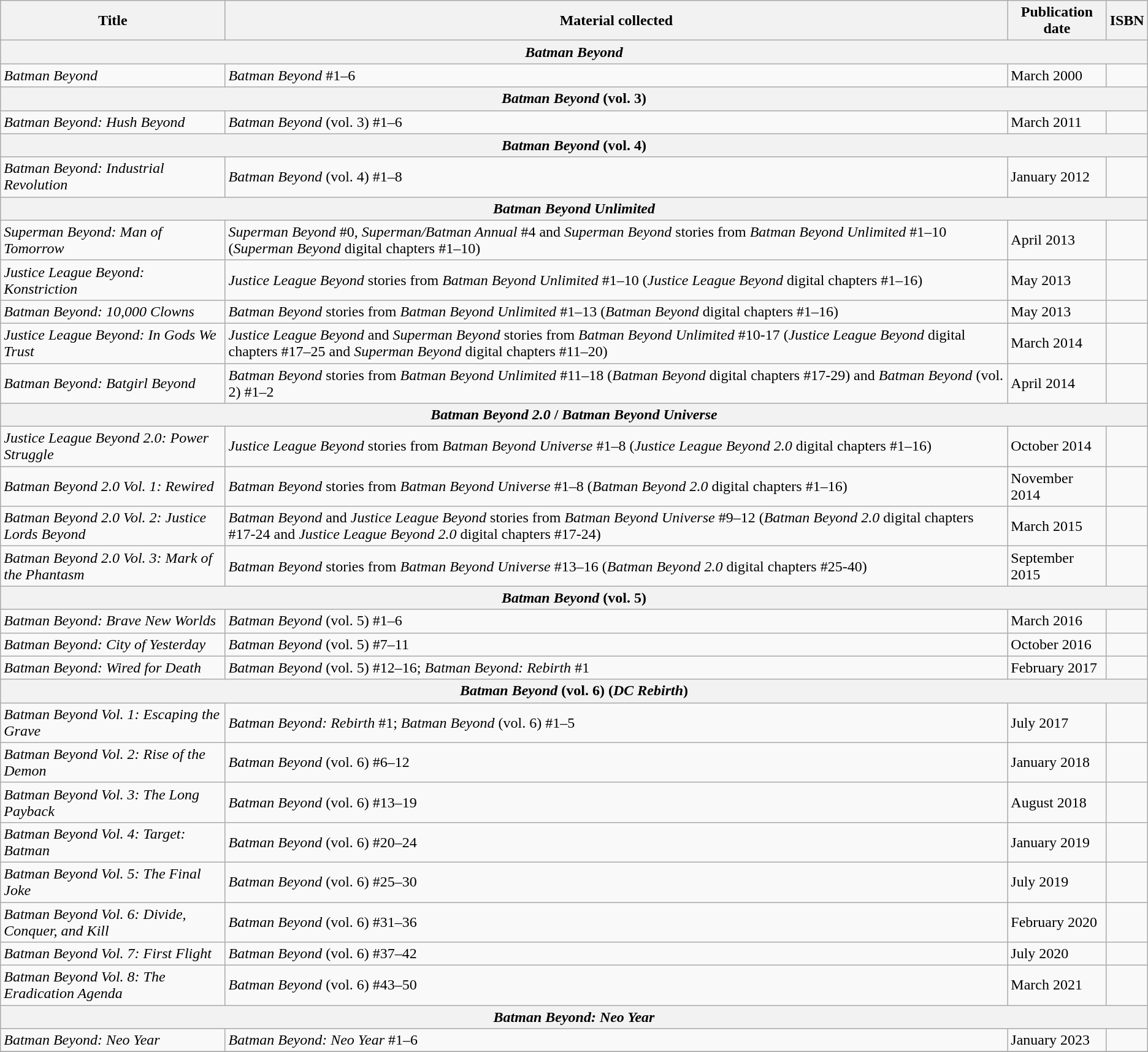<table class="wikitable collapsible">
<tr>
<th>Title</th>
<th>Material collected</th>
<th>Publication date</th>
<th>ISBN</th>
</tr>
<tr>
<th colspan="4"><em>Batman Beyond</em></th>
</tr>
<tr>
<td><em>Batman Beyond</em></td>
<td><em>Batman Beyond</em> #1–6</td>
<td>March 2000</td>
<td></td>
</tr>
<tr>
<th colspan="4"><em>Batman Beyond</em> (vol. 3)</th>
</tr>
<tr>
<td><em>Batman Beyond: Hush Beyond</em></td>
<td><em>Batman Beyond</em> (vol. 3) #1–6</td>
<td>March 2011</td>
<td></td>
</tr>
<tr>
<th colspan="4"><em>Batman Beyond</em> (vol. 4)</th>
</tr>
<tr>
<td><em>Batman Beyond: Industrial Revolution</em></td>
<td><em>Batman Beyond</em> (vol. 4) #1–8</td>
<td>January 2012</td>
<td></td>
</tr>
<tr>
<th colspan="4"><em>Batman Beyond Unlimited</em></th>
</tr>
<tr>
<td><em>Superman Beyond: Man of Tomorrow</em></td>
<td><em>Superman Beyond</em> #0, <em>Superman/Batman Annual</em> #4 and <em>Superman Beyond</em> stories from <em>Batman Beyond Unlimited</em> #1–10 (<em>Superman Beyond</em> digital chapters #1–10)</td>
<td>April 2013</td>
<td></td>
</tr>
<tr>
<td><em>Justice League Beyond: Konstriction</em></td>
<td><em>Justice League Beyond</em> stories from <em>Batman Beyond Unlimited</em> #1–10 (<em>Justice League Beyond</em> digital chapters #1–16)</td>
<td>May 2013</td>
<td></td>
</tr>
<tr>
<td><em>Batman Beyond: 10,000 Clowns</em></td>
<td><em>Batman Beyond</em> stories from <em>Batman Beyond Unlimited</em> #1–13 (<em>Batman Beyond</em> digital chapters #1–16)</td>
<td>May 2013</td>
<td></td>
</tr>
<tr>
<td><em>Justice League Beyond: In Gods We Trust</em></td>
<td><em>Justice League Beyond</em> and <em>Superman Beyond</em> stories from <em>Batman Beyond Unlimited</em> #10-17 (<em>Justice League Beyond</em> digital chapters #17–25 and <em>Superman Beyond</em> digital chapters #11–20)</td>
<td>March 2014</td>
<td></td>
</tr>
<tr>
<td><em>Batman Beyond: Batgirl Beyond</em></td>
<td><em>Batman Beyond</em> stories from <em>Batman Beyond Unlimited</em> #11–18 (<em>Batman Beyond</em> digital chapters #17-29) and <em>Batman Beyond</em> (vol. 2) #1–2</td>
<td>April 2014</td>
<td></td>
</tr>
<tr>
<th colspan="4"><em>Batman Beyond 2.0</em> / <em>Batman Beyond Universe</em></th>
</tr>
<tr>
<td><em>Justice League Beyond 2.0: Power Struggle</em></td>
<td><em>Justice League Beyond</em> stories from <em>Batman Beyond Universe</em> #1–8 (<em>Justice League Beyond 2.0</em> digital chapters #1–16)</td>
<td>October 2014</td>
<td></td>
</tr>
<tr>
<td><em>Batman Beyond 2.0 Vol. 1: Rewired</em></td>
<td><em>Batman Beyond</em> stories from <em>Batman Beyond Universe</em> #1–8 (<em>Batman Beyond 2.0</em> digital chapters #1–16)</td>
<td>November 2014</td>
<td></td>
</tr>
<tr>
<td><em>Batman Beyond 2.0 Vol. 2: Justice Lords Beyond</em></td>
<td><em>Batman Beyond</em> and <em>Justice League Beyond</em> stories from <em>Batman Beyond Universe</em> #9–12 (<em>Batman Beyond 2.0</em> digital chapters #17-24 and <em>Justice League Beyond 2.0</em> digital chapters #17-24)</td>
<td>March 2015</td>
<td></td>
</tr>
<tr>
<td><em>Batman Beyond 2.0 Vol. 3: Mark of the Phantasm</em></td>
<td><em>Batman Beyond</em> stories from <em>Batman Beyond Universe</em> #13–16 (<em>Batman Beyond 2.0</em> digital chapters #25-40)</td>
<td>September 2015</td>
<td></td>
</tr>
<tr>
<th colspan="4"><em>Batman Beyond</em> (vol. 5)</th>
</tr>
<tr>
<td><em>Batman Beyond: Brave New Worlds</em></td>
<td><em>Batman Beyond</em> (vol. 5) #1–6</td>
<td>March 2016</td>
<td></td>
</tr>
<tr>
<td><em>Batman Beyond: City of Yesterday</em></td>
<td><em>Batman Beyond</em> (vol. 5) #7–11</td>
<td>October 2016</td>
<td></td>
</tr>
<tr>
<td><em>Batman Beyond: Wired for Death</em></td>
<td><em>Batman Beyond</em> (vol. 5) #12–16; <em>Batman Beyond: Rebirth</em> #1</td>
<td>February 2017</td>
<td></td>
</tr>
<tr>
<th colspan="4"><em>Batman Beyond</em> (vol. 6) (<em>DC Rebirth</em>)</th>
</tr>
<tr>
<td><em>Batman Beyond Vol. 1: Escaping the Grave</em></td>
<td><em>Batman Beyond: Rebirth</em> #1; <em>Batman Beyond</em> (vol. 6) #1–5</td>
<td>July 2017</td>
<td></td>
</tr>
<tr>
<td><em>Batman Beyond Vol. 2: Rise of the Demon</em></td>
<td><em>Batman Beyond</em> (vol. 6) #6–12</td>
<td>January 2018</td>
<td></td>
</tr>
<tr>
<td><em>Batman Beyond Vol. 3: The Long Payback</em></td>
<td><em>Batman Beyond</em> (vol. 6) #13–19</td>
<td>August 2018</td>
<td></td>
</tr>
<tr>
<td><em>Batman Beyond Vol. 4: Target: Batman</em></td>
<td><em>Batman Beyond</em> (vol. 6) #20–24</td>
<td>January 2019</td>
<td></td>
</tr>
<tr>
<td><em>Batman Beyond Vol. 5: The Final Joke</em></td>
<td><em>Batman Beyond</em> (vol. 6) #25–30</td>
<td>July 2019</td>
<td></td>
</tr>
<tr>
<td><em>Batman Beyond Vol. 6: Divide, Conquer, and Kill</em></td>
<td><em>Batman Beyond</em> (vol. 6) #31–36</td>
<td>February 2020</td>
<td></td>
</tr>
<tr>
<td><em>Batman Beyond Vol. 7: First Flight</em></td>
<td><em>Batman Beyond</em> (vol. 6) #37–42</td>
<td>July 2020</td>
<td></td>
</tr>
<tr>
<td><em>Batman Beyond Vol. 8: The Eradication Agenda</em></td>
<td><em>Batman Beyond</em> (vol. 6) #43–50</td>
<td>March 2021</td>
<td></td>
</tr>
<tr>
<th colspan="4"><strong><em>Batman Beyond: Neo Year</em></strong></th>
</tr>
<tr>
<td><em>Batman Beyond: Neo Year</em></td>
<td><em>Batman Beyond: Neo Year</em> #1–6</td>
<td>January 2023</td>
<td></td>
</tr>
<tr>
</tr>
</table>
